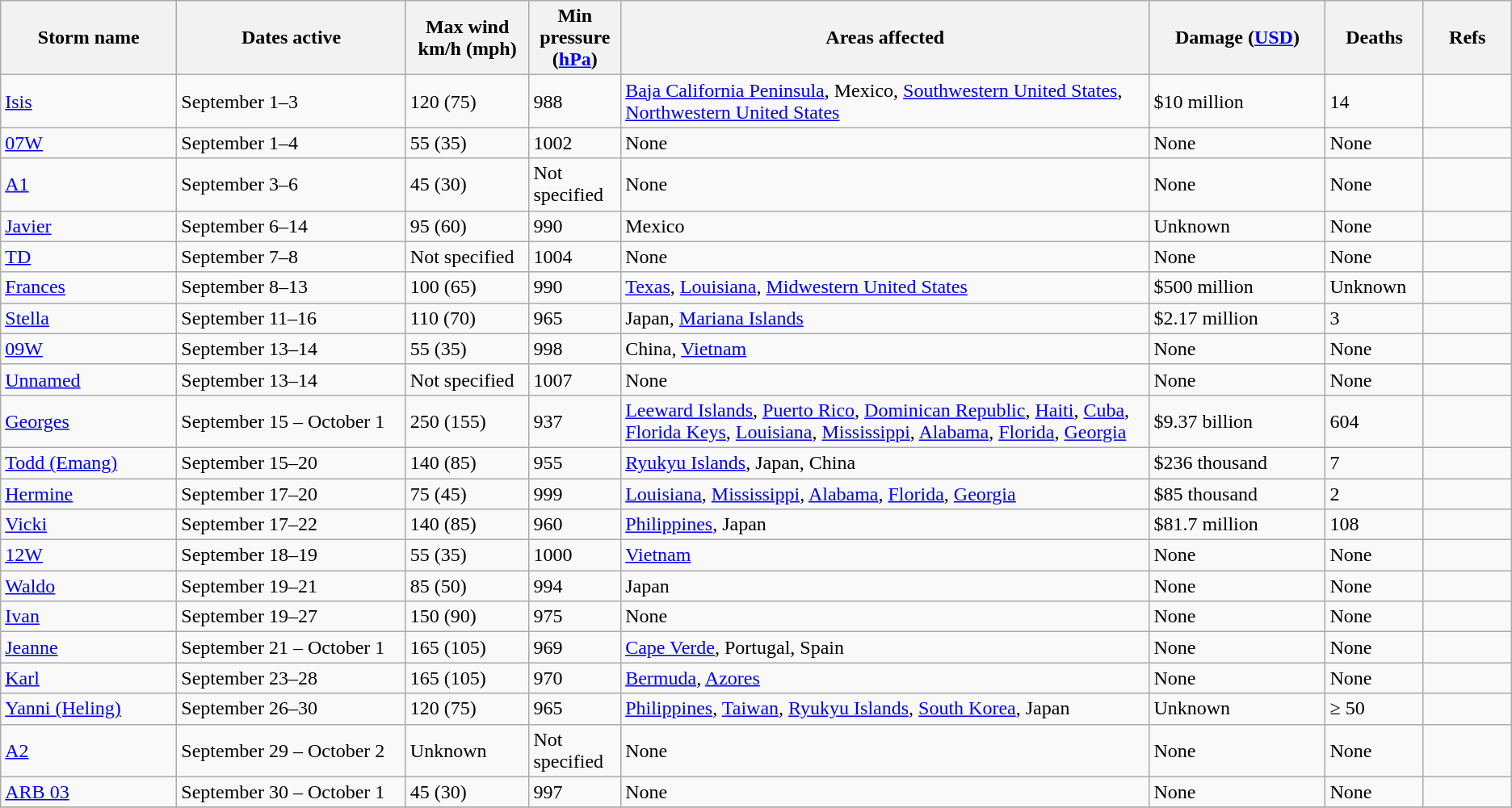<table class="wikitable sortable">
<tr>
<th width="10%"><strong>Storm name</strong></th>
<th width="13%"><strong>Dates active</strong></th>
<th width="7%"><strong>Max wind km/h (mph)</strong></th>
<th width="5%"><strong>Min pressure (<a href='#'>hPa</a>)</strong></th>
<th width="30%" class="unsortable"><strong>Areas affected</strong></th>
<th width="10%"><strong>Damage (<a href='#'>USD</a>)</strong></th>
<th width="5%"><strong>Deaths</strong></th>
<th width="5%" class="unsortable"><strong>Refs</strong></th>
</tr>
<tr>
<td><a href='#'>Isis</a></td>
<td>September 1–3</td>
<td>120 (75)</td>
<td>988</td>
<td><a href='#'>Baja California Peninsula</a>, Mexico, <a href='#'>Southwestern United States</a>, <a href='#'>Northwestern United States</a></td>
<td>$10 million</td>
<td>14</td>
<td></td>
</tr>
<tr>
<td><a href='#'>07W</a></td>
<td>September 1–4</td>
<td>55 (35)</td>
<td>1002</td>
<td>None</td>
<td>None</td>
<td>None</td>
<td></td>
</tr>
<tr>
<td><a href='#'>A1</a></td>
<td>September 3–6</td>
<td>45 (30)</td>
<td>Not specified</td>
<td>None</td>
<td>None</td>
<td>None</td>
<td></td>
</tr>
<tr>
<td><a href='#'>Javier</a></td>
<td>September 6–14</td>
<td>95 (60)</td>
<td>990</td>
<td>Mexico</td>
<td>Unknown</td>
<td>None</td>
<td></td>
</tr>
<tr>
<td><a href='#'>TD</a></td>
<td>September 7–8</td>
<td>Not specified</td>
<td>1004</td>
<td>None</td>
<td>None</td>
<td>None</td>
<td></td>
</tr>
<tr>
<td><a href='#'>Frances</a></td>
<td>September 8–13</td>
<td>100 (65)</td>
<td>990</td>
<td><a href='#'>Texas</a>, <a href='#'>Louisiana</a>, <a href='#'>Midwestern United States</a></td>
<td>$500 million</td>
<td>Unknown</td>
<td></td>
</tr>
<tr>
<td><a href='#'>Stella</a></td>
<td>September 11–16</td>
<td>110 (70)</td>
<td>965</td>
<td>Japan, <a href='#'>Mariana Islands</a></td>
<td>$2.17 million</td>
<td>3</td>
<td></td>
</tr>
<tr>
<td><a href='#'>09W</a></td>
<td>September 13–14</td>
<td>55 (35)</td>
<td>998</td>
<td>China, <a href='#'>Vietnam</a></td>
<td>None</td>
<td>None</td>
<td></td>
</tr>
<tr>
<td><a href='#'>Unnamed</a></td>
<td>September 13–14</td>
<td>Not specified</td>
<td>1007</td>
<td>None</td>
<td>None</td>
<td>None</td>
<td></td>
</tr>
<tr>
<td><a href='#'>Georges</a></td>
<td>September 15 – October 1</td>
<td>250 (155)</td>
<td>937</td>
<td><a href='#'>Leeward Islands</a>, <a href='#'>Puerto Rico</a>, <a href='#'>Dominican Republic</a>, <a href='#'>Haiti</a>, <a href='#'>Cuba</a>, <a href='#'>Florida Keys</a>, <a href='#'>Louisiana</a>, <a href='#'>Mississippi</a>, <a href='#'>Alabama</a>, <a href='#'>Florida</a>, <a href='#'>Georgia</a></td>
<td>$9.37 billion</td>
<td>604</td>
<td></td>
</tr>
<tr>
<td><a href='#'>Todd (Emang)</a></td>
<td>September 15–20</td>
<td>140 (85)</td>
<td>955</td>
<td><a href='#'>Ryukyu Islands</a>, Japan, China</td>
<td>$236 thousand</td>
<td>7</td>
<td></td>
</tr>
<tr>
<td><a href='#'>Hermine</a></td>
<td>September 17–20</td>
<td>75 (45)</td>
<td>999</td>
<td><a href='#'>Louisiana</a>, <a href='#'>Mississippi</a>, <a href='#'>Alabama</a>, <a href='#'>Florida</a>, <a href='#'>Georgia</a></td>
<td>$85 thousand</td>
<td>2</td>
<td></td>
</tr>
<tr>
<td><a href='#'>Vicki</a></td>
<td>September 17–22</td>
<td>140 (85)</td>
<td>960</td>
<td><a href='#'>Philippines</a>, Japan</td>
<td>$81.7 million</td>
<td>108</td>
<td></td>
</tr>
<tr>
<td><a href='#'>12W</a></td>
<td>September 18–19</td>
<td>55 (35)</td>
<td>1000</td>
<td><a href='#'>Vietnam</a></td>
<td>None</td>
<td>None</td>
<td></td>
</tr>
<tr>
<td><a href='#'>Waldo</a></td>
<td>September 19–21</td>
<td>85 (50)</td>
<td>994</td>
<td>Japan</td>
<td>None</td>
<td>None</td>
<td></td>
</tr>
<tr>
<td><a href='#'>Ivan</a></td>
<td>September 19–27</td>
<td>150 (90)</td>
<td>975</td>
<td>None</td>
<td>None</td>
<td>None</td>
<td></td>
</tr>
<tr>
<td><a href='#'>Jeanne</a></td>
<td>September 21 – October 1</td>
<td>165 (105)</td>
<td>969</td>
<td><a href='#'>Cape Verde</a>, Portugal, Spain</td>
<td>None</td>
<td>None</td>
<td></td>
</tr>
<tr>
<td><a href='#'>Karl</a></td>
<td>September 23–28</td>
<td>165 (105)</td>
<td>970</td>
<td><a href='#'>Bermuda</a>, <a href='#'>Azores</a></td>
<td>None</td>
<td>None</td>
<td></td>
</tr>
<tr>
<td><a href='#'>Yanni (Heling)</a></td>
<td>September 26–30</td>
<td>120 (75)</td>
<td>965</td>
<td><a href='#'>Philippines</a>, <a href='#'>Taiwan</a>, <a href='#'>Ryukyu Islands</a>, <a href='#'>South Korea</a>, Japan</td>
<td>Unknown</td>
<td>≥ 50</td>
<td></td>
</tr>
<tr>
<td><a href='#'>A2</a></td>
<td>September 29 – October 2</td>
<td>Unknown</td>
<td>Not specified</td>
<td>None</td>
<td>None</td>
<td>None</td>
<td></td>
</tr>
<tr>
<td><a href='#'>ARB 03</a></td>
<td>September 30 – October 1</td>
<td>45 (30)</td>
<td>997</td>
<td>None</td>
<td>None</td>
<td>None</td>
<td></td>
</tr>
<tr>
</tr>
</table>
